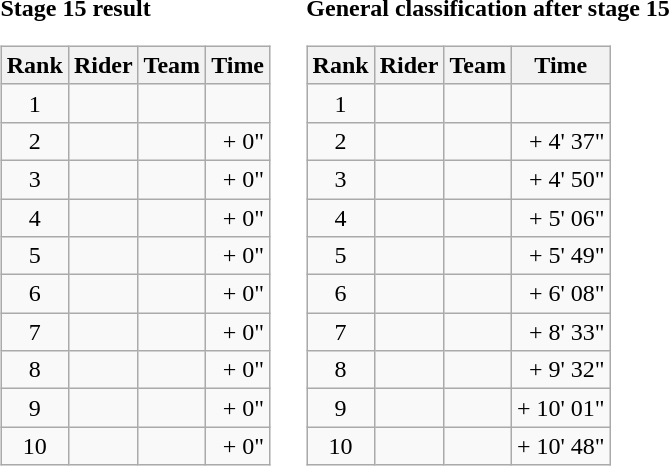<table>
<tr>
<td><strong>Stage 15 result</strong><br><table class="wikitable">
<tr>
<th scope="col">Rank</th>
<th scope="col">Rider</th>
<th scope="col">Team</th>
<th scope="col">Time</th>
</tr>
<tr>
<td style="text-align:center;">1</td>
<td></td>
<td></td>
<td style="text-align:right;"></td>
</tr>
<tr>
<td style="text-align:center;">2</td>
<td></td>
<td></td>
<td style="text-align:right;">+ 0"</td>
</tr>
<tr>
<td style="text-align:center;">3</td>
<td> </td>
<td></td>
<td style="text-align:right;">+ 0"</td>
</tr>
<tr>
<td style="text-align:center;">4</td>
<td></td>
<td></td>
<td style="text-align:right;">+ 0"</td>
</tr>
<tr>
<td style="text-align:center;">5</td>
<td></td>
<td></td>
<td style="text-align:right;">+ 0"</td>
</tr>
<tr>
<td style="text-align:center;">6</td>
<td></td>
<td></td>
<td style="text-align:right;">+ 0"</td>
</tr>
<tr>
<td style="text-align:center;">7</td>
<td></td>
<td></td>
<td style="text-align:right;">+ 0"</td>
</tr>
<tr>
<td style="text-align:center;">8</td>
<td></td>
<td></td>
<td style="text-align:right;">+ 0"</td>
</tr>
<tr>
<td style="text-align:center;">9</td>
<td></td>
<td></td>
<td style="text-align:right;">+ 0"</td>
</tr>
<tr>
<td style="text-align:center;">10</td>
<td></td>
<td></td>
<td style="text-align:right;">+ 0"</td>
</tr>
</table>
</td>
<td></td>
<td><strong>General classification after stage 15</strong><br><table class="wikitable">
<tr>
<th scope="col">Rank</th>
<th scope="col">Rider</th>
<th scope="col">Team</th>
<th scope="col">Time</th>
</tr>
<tr>
<td style="text-align:center;">1</td>
<td> </td>
<td></td>
<td style="text-align:right;"></td>
</tr>
<tr>
<td style="text-align:center;">2</td>
<td></td>
<td></td>
<td style="text-align:right;">+ 4' 37"</td>
</tr>
<tr>
<td style="text-align:center;">3</td>
<td> </td>
<td></td>
<td style="text-align:right;">+ 4' 50"</td>
</tr>
<tr>
<td style="text-align:center;">4</td>
<td></td>
<td></td>
<td style="text-align:right;">+ 5' 06"</td>
</tr>
<tr>
<td style="text-align:center;">5</td>
<td></td>
<td></td>
<td style="text-align:right;">+ 5' 49"</td>
</tr>
<tr>
<td style="text-align:center;">6</td>
<td> </td>
<td></td>
<td style="text-align:right;">+ 6' 08"</td>
</tr>
<tr>
<td style="text-align:center;">7</td>
<td></td>
<td></td>
<td style="text-align:right;">+ 8' 33"</td>
</tr>
<tr>
<td style="text-align:center;">8</td>
<td></td>
<td></td>
<td style="text-align:right;">+ 9' 32"</td>
</tr>
<tr>
<td style="text-align:center;">9</td>
<td></td>
<td></td>
<td style="text-align:right;">+ 10' 01"</td>
</tr>
<tr>
<td style="text-align:center;">10</td>
<td></td>
<td></td>
<td style="text-align:right;">+ 10' 48"</td>
</tr>
</table>
</td>
</tr>
</table>
